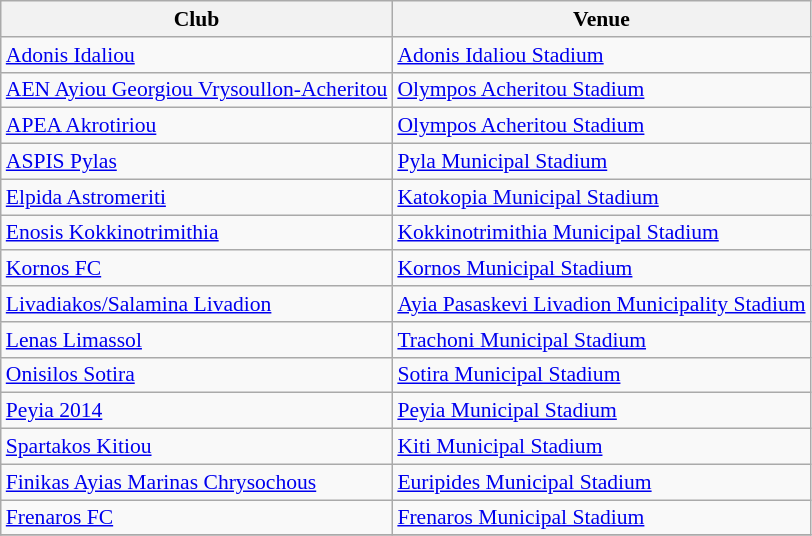<table class="wikitable" style="font-size:90%">
<tr>
<th>Club</th>
<th>Venue</th>
</tr>
<tr>
<td><a href='#'>Adonis Idaliou</a></td>
<td><a href='#'>Adonis Idaliou Stadium</a></td>
</tr>
<tr>
<td><a href='#'>AEN Ayiou Georgiou Vrysoullon-Acheritou</a></td>
<td><a href='#'>Olympos Acheritou Stadium</a></td>
</tr>
<tr>
<td><a href='#'>APEA Akrotiriou</a></td>
<td><a href='#'>Olympos Acheritou Stadium</a></td>
</tr>
<tr>
<td><a href='#'>ASPIS Pylas</a></td>
<td><a href='#'>Pyla Municipal Stadium</a></td>
</tr>
<tr>
<td><a href='#'>Elpida Astromeriti</a></td>
<td><a href='#'>Katokopia Municipal Stadium</a></td>
</tr>
<tr>
<td><a href='#'>Enosis Kokkinotrimithia</a></td>
<td><a href='#'>Kokkinotrimithia Municipal Stadium</a></td>
</tr>
<tr>
<td><a href='#'>Kornos FC</a></td>
<td><a href='#'>Kornos Municipal Stadium</a></td>
</tr>
<tr>
<td><a href='#'>Livadiakos/Salamina Livadion</a></td>
<td><a href='#'>Ayia Pasaskevi Livadion Municipality Stadium</a></td>
</tr>
<tr>
<td><a href='#'>Lenas Limassol</a></td>
<td><a href='#'>Trachoni Municipal Stadium</a></td>
</tr>
<tr>
<td><a href='#'>Onisilos Sotira</a></td>
<td><a href='#'>Sotira Municipal Stadium</a></td>
</tr>
<tr>
<td><a href='#'>Peyia 2014</a></td>
<td><a href='#'>Peyia Municipal Stadium</a></td>
</tr>
<tr>
<td><a href='#'>Spartakos Kitiou</a></td>
<td><a href='#'>Kiti Municipal Stadium</a></td>
</tr>
<tr>
<td><a href='#'>Finikas Ayias Marinas Chrysochous</a></td>
<td><a href='#'>Euripides Municipal Stadium</a></td>
</tr>
<tr>
<td><a href='#'>Frenaros FC</a></td>
<td><a href='#'>Frenaros Municipal Stadium</a></td>
</tr>
<tr>
</tr>
</table>
